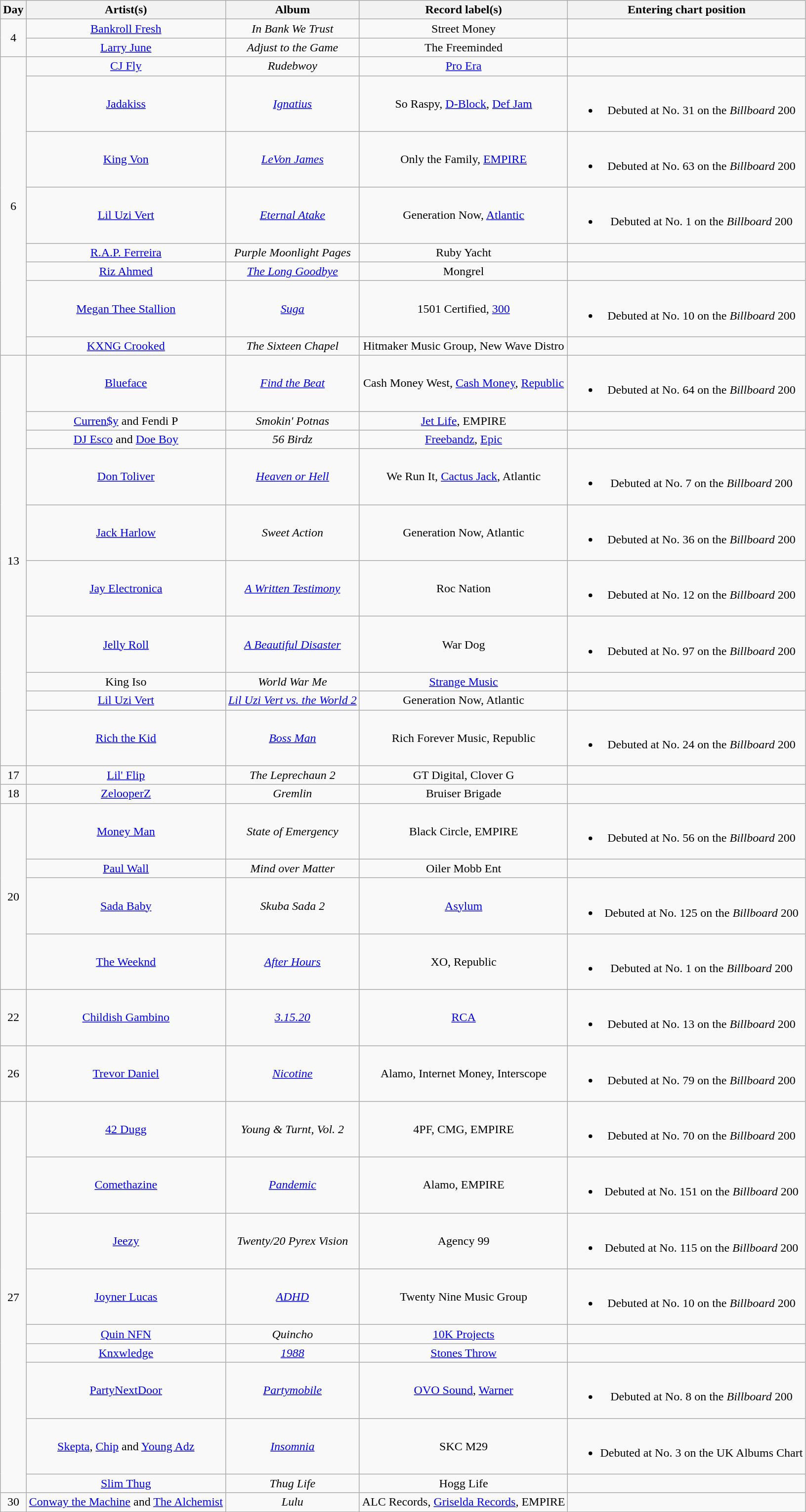<table class="wikitable" style="text-align:center;">
<tr>
<th scope="col">Day</th>
<th scope="col">Artist(s)</th>
<th scope="col">Album</th>
<th scope="col">Record label(s)</th>
<th><strong>Entering chart position</strong></th>
</tr>
<tr>
<td rowspan="2">4</td>
<td><a href='#'>Bankroll Fresh</a></td>
<td><em>In Bank We Trust</em></td>
<td>Street Money</td>
<td></td>
</tr>
<tr>
<td><a href='#'>Larry June</a></td>
<td><em>Adjust to the Game</em></td>
<td>The Freeminded</td>
<td></td>
</tr>
<tr>
<td rowspan="8">6</td>
<td><a href='#'>CJ Fly</a></td>
<td><em>Rudebwoy</em></td>
<td><a href='#'>Pro Era</a></td>
<td></td>
</tr>
<tr>
<td><a href='#'>Jadakiss</a></td>
<td><em><a href='#'>Ignatius</a></em></td>
<td>So Raspy, <a href='#'>D-Block</a>, <a href='#'>Def Jam</a></td>
<td><br><ul><li>Debuted at No. 31 on the <em>Billboard</em> 200</li></ul></td>
</tr>
<tr>
<td><a href='#'>King Von</a></td>
<td><em><a href='#'>LeVon James</a></em></td>
<td>Only the Family, <a href='#'>EMPIRE</a></td>
<td><br><ul><li>Debuted at No. 63 on the <em>Billboard</em> 200</li></ul></td>
</tr>
<tr>
<td><a href='#'>Lil Uzi Vert</a></td>
<td><em><a href='#'>Eternal Atake</a></em></td>
<td>Generation Now, <a href='#'>Atlantic</a></td>
<td><br><ul><li>Debuted at No. 1 on the <em>Billboard</em> 200</li></ul></td>
</tr>
<tr>
<td><a href='#'>R.A.P. Ferreira</a></td>
<td><em>Purple Moonlight Pages</em></td>
<td>Ruby Yacht</td>
<td></td>
</tr>
<tr>
<td><a href='#'>Riz Ahmed</a></td>
<td><em><a href='#'>The Long Goodbye</a></em></td>
<td>Mongrel</td>
<td></td>
</tr>
<tr>
<td><a href='#'>Megan Thee Stallion</a></td>
<td><em><a href='#'>Suga</a></em></td>
<td>1501 Certified, <a href='#'>300</a></td>
<td><br><ul><li>Debuted at No. 10 on the <em>Billboard</em> 200</li></ul></td>
</tr>
<tr>
<td><a href='#'>KXNG Crooked</a></td>
<td><em>The Sixteen Chapel</em></td>
<td>Hitmaker Music Group, New Wave Distro</td>
<td></td>
</tr>
<tr>
<td rowspan="10">13</td>
<td><a href='#'>Blueface</a></td>
<td><em><a href='#'>Find the Beat</a></em></td>
<td>Cash Money West, <a href='#'>Cash Money</a>, <a href='#'>Republic</a></td>
<td><br><ul><li>Debuted at No. 64 on the <em>Billboard</em> 200</li></ul></td>
</tr>
<tr>
<td><a href='#'>Curren$y</a> and Fendi P</td>
<td><em>Smokin' Potnas</em></td>
<td><a href='#'>Jet Life</a>, EMPIRE</td>
<td></td>
</tr>
<tr>
<td><a href='#'>DJ Esco</a> and <a href='#'>Doe Boy</a></td>
<td><em>56 Birdz</em></td>
<td><a href='#'>Freebandz</a>, <a href='#'>Epic</a></td>
<td></td>
</tr>
<tr>
<td><a href='#'>Don Toliver</a></td>
<td><em><a href='#'>Heaven or Hell</a></em></td>
<td>We Run It, <a href='#'>Cactus Jack</a>, Atlantic</td>
<td><br><ul><li>Debuted at No. 7 on the <em>Billboard</em> 200</li></ul></td>
</tr>
<tr>
<td><a href='#'>Jack Harlow</a></td>
<td><em>Sweet Action</em></td>
<td>Generation Now, Atlantic</td>
<td><br><ul><li>Debuted at No. 36 on the <em>Billboard</em> 200</li></ul></td>
</tr>
<tr>
<td><a href='#'>Jay Electronica</a></td>
<td><em><a href='#'>A Written Testimony</a></em></td>
<td>Roc Nation</td>
<td><br><ul><li>Debuted at No. 12 on the <em>Billboard</em> 200</li></ul></td>
</tr>
<tr>
<td><a href='#'>Jelly Roll</a></td>
<td><em><a href='#'>A Beautiful Disaster</a></em></td>
<td>War Dog</td>
<td><br><ul><li>Debuted at No. 97 on the <em>Billboard</em> 200</li></ul></td>
</tr>
<tr>
<td>King Iso</td>
<td><em>World War Me</em></td>
<td><a href='#'>Strange Music</a></td>
<td></td>
</tr>
<tr>
<td><a href='#'>Lil Uzi Vert</a></td>
<td><em><a href='#'>Lil Uzi Vert vs. the World 2</a></em></td>
<td>Generation Now, Atlantic</td>
<td></td>
</tr>
<tr>
<td><a href='#'>Rich the Kid</a></td>
<td><em><a href='#'>Boss Man</a></em></td>
<td>Rich Forever Music, Republic</td>
<td><br><ul><li>Debuted at No. 24 on the <em>Billboard</em> 200</li></ul></td>
</tr>
<tr>
<td rowspan="1">17</td>
<td><a href='#'>Lil' Flip</a></td>
<td><em>The Leprechaun 2</em></td>
<td>GT Digital, Clover G</td>
<td></td>
</tr>
<tr>
<td rowspan="1">18</td>
<td><a href='#'>ZelooperZ</a></td>
<td><em>Gremlin</em></td>
<td>Bruiser Brigade</td>
<td></td>
</tr>
<tr>
<td rowspan="4">20</td>
<td><a href='#'>Money Man</a></td>
<td><em>State of Emergency</em></td>
<td>Black Circle, EMPIRE</td>
<td><br><ul><li>Debuted at No. 56 on the <em>Billboard</em> 200</li></ul></td>
</tr>
<tr>
<td><a href='#'>Paul Wall</a></td>
<td><em>Mind over Matter</em></td>
<td>Oiler Mobb Ent</td>
<td></td>
</tr>
<tr>
<td><a href='#'>Sada Baby</a></td>
<td><em>Skuba Sada 2</em></td>
<td><a href='#'>Asylum</a></td>
<td><br><ul><li>Debuted at No. 125 on the <em>Billboard</em> 200</li></ul></td>
</tr>
<tr>
<td><a href='#'>The Weeknd</a></td>
<td><em><a href='#'>After Hours</a></em></td>
<td>XO, Republic</td>
<td><br><ul><li>Debuted at No. 1 on the <em>Billboard</em> 200</li></ul></td>
</tr>
<tr>
<td rowspan="1">22</td>
<td><a href='#'>Childish Gambino</a></td>
<td><em><a href='#'>3.15.20</a></em></td>
<td><a href='#'>RCA</a></td>
<td><br><ul><li>Debuted at No. 13 on the <em>Billboard</em> 200</li></ul></td>
</tr>
<tr>
<td>26</td>
<td><a href='#'>Trevor Daniel</a></td>
<td><em><a href='#'>Nicotine</a></em></td>
<td>Alamo, Internet Money, Interscope</td>
<td><br><ul><li>Debuted at No. 79 on the <em>Billboard</em> 200</li></ul></td>
</tr>
<tr>
<td rowspan="9">27</td>
<td><a href='#'>42 Dugg</a></td>
<td><em>Young & Turnt, Vol. 2</em></td>
<td>4PF, CMG, EMPIRE</td>
<td><br><ul><li>Debuted at No. 70 on the <em>Billboard</em> 200</li></ul></td>
</tr>
<tr>
<td><a href='#'>Comethazine</a></td>
<td><em><a href='#'>Pandemic</a></em></td>
<td>Alamo, EMPIRE</td>
<td><br><ul><li>Debuted at No. 151 on the <em>Billboard</em> 200</li></ul></td>
</tr>
<tr>
<td><a href='#'>Jeezy</a></td>
<td><em>Twenty/20 Pyrex Vision</em></td>
<td>Agency 99</td>
<td><br><ul><li>Debuted at No. 115 on the <em>Billboard</em> 200</li></ul></td>
</tr>
<tr>
<td><a href='#'>Joyner Lucas</a></td>
<td><em><a href='#'>ADHD</a></em></td>
<td>Twenty Nine Music Group</td>
<td><br><ul><li>Debuted at No. 10 on the <em>Billboard</em> 200</li></ul></td>
</tr>
<tr>
<td><a href='#'>Quin NFN</a></td>
<td><em>Quincho</em></td>
<td><a href='#'>10K Projects</a></td>
<td></td>
</tr>
<tr>
<td><a href='#'>Knxwledge</a></td>
<td><em><a href='#'>1988</a></em></td>
<td><a href='#'>Stones Throw</a></td>
<td></td>
</tr>
<tr>
<td><a href='#'>PartyNextDoor</a></td>
<td><em><a href='#'>Partymobile</a></em></td>
<td><a href='#'>OVO Sound</a>, <a href='#'>Warner</a></td>
<td><br><ul><li>Debuted at No. 8 on the <em>Billboard</em> 200</li></ul></td>
</tr>
<tr>
<td><a href='#'>Skepta</a>, <a href='#'>Chip</a> and <a href='#'>Young Adz</a></td>
<td><em><a href='#'>Insomnia</a></em></td>
<td>SKC M29</td>
<td><br><ul><li>Debuted at No. 3 on the UK Albums Chart</li></ul></td>
</tr>
<tr>
<td><a href='#'>Slim Thug</a></td>
<td><em>Thug Life</em></td>
<td>Hogg Life</td>
<td></td>
</tr>
<tr>
<td>30</td>
<td><a href='#'>Conway the Machine</a> and <a href='#'>The Alchemist</a></td>
<td><em>Lulu</em></td>
<td>ALC Records, <a href='#'>Griselda Records</a>, EMPIRE</td>
<td></td>
</tr>
</table>
